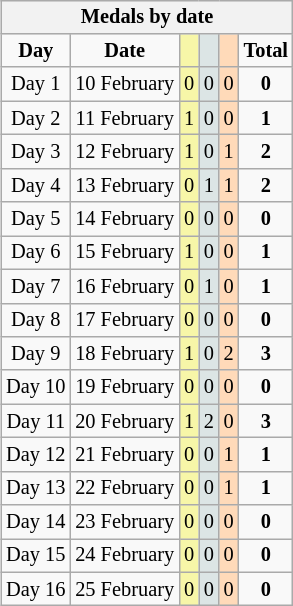<table class=wikitable style="font-size:85%;float:right">
<tr bgcolor=efefef>
<th colspan=6><strong>Medals by date</strong></th>
</tr>
<tr align=center>
<td><strong>Day</strong></td>
<td><strong>Date</strong></td>
<td bgcolor=#f7f6a8></td>
<td bgcolor=#dce5e5></td>
<td bgcolor=#ffdab9></td>
<td><strong>Total</strong></td>
</tr>
<tr align=center>
<td>Day 1</td>
<td>10 February</td>
<td bgcolor=F7F6A8>0</td>
<td bgcolor=DCE5E5>0</td>
<td bgcolor=FFDAB9>0</td>
<td><strong>0</strong></td>
</tr>
<tr align=center>
<td>Day 2</td>
<td>11 February</td>
<td bgcolor=F7F6A8>1</td>
<td bgcolor=DCE5E5>0</td>
<td bgcolor=FFDAB9>0</td>
<td><strong>1</strong></td>
</tr>
<tr align=center>
<td>Day 3</td>
<td>12 February</td>
<td bgcolor=F7F6A8>1</td>
<td bgcolor=DCE5E5>0</td>
<td bgcolor=FFDAB9>1</td>
<td><strong>2</strong></td>
</tr>
<tr align=center>
<td>Day 4</td>
<td>13 February</td>
<td bgcolor=F7F6A8>0</td>
<td bgcolor=DCE5E5>1</td>
<td bgcolor=FFDAB9>1</td>
<td><strong>2</strong></td>
</tr>
<tr align=center>
<td>Day 5</td>
<td>14 February</td>
<td bgcolor=F7F6A8>0</td>
<td bgcolor=DCE5E5>0</td>
<td bgcolor=FFDAB9>0</td>
<td><strong>0</strong></td>
</tr>
<tr align=center>
<td>Day 6</td>
<td>15 February</td>
<td bgcolor=F7F6A8>1</td>
<td bgcolor=DCE5E5>0</td>
<td bgcolor=FFDAB9>0</td>
<td><strong>1</strong></td>
</tr>
<tr align=center>
<td>Day 7</td>
<td>16 February</td>
<td bgcolor=F7F6A8>0</td>
<td bgcolor=DCE5E5>1</td>
<td bgcolor=FFDAB9>0</td>
<td><strong>1</strong></td>
</tr>
<tr align=center>
<td>Day 8</td>
<td>17 February</td>
<td bgcolor=F7F6A8>0</td>
<td bgcolor=DCE5E5>0</td>
<td bgcolor=FFDAB9>0</td>
<td><strong>0</strong></td>
</tr>
<tr align=center>
<td>Day 9</td>
<td>18 February</td>
<td bgcolor=F7F6A8>1</td>
<td bgcolor=DCE5E5>0</td>
<td bgcolor=FFDAB9>2</td>
<td><strong>3</strong></td>
</tr>
<tr align=center>
<td>Day 10</td>
<td>19 February</td>
<td bgcolor=F7F6A8>0</td>
<td bgcolor=DCE5E5>0</td>
<td bgcolor=FFDAB9>0</td>
<td><strong>0</strong></td>
</tr>
<tr align=center>
<td>Day 11</td>
<td>20 February</td>
<td bgcolor=F7F6A8>1</td>
<td bgcolor=DCE5E5>2</td>
<td bgcolor=FFDAB9>0</td>
<td><strong>3</strong></td>
</tr>
<tr align=center>
<td>Day 12</td>
<td>21 February</td>
<td bgcolor=F7F6A8>0</td>
<td bgcolor=DCE5E5>0</td>
<td bgcolor=FFDAB9>1</td>
<td><strong>1</strong></td>
</tr>
<tr align=center>
<td>Day 13</td>
<td>22 February</td>
<td bgcolor=F7F6A8>0</td>
<td bgcolor=DCE5E5>0</td>
<td bgcolor=FFDAB9>1</td>
<td><strong>1</strong></td>
</tr>
<tr align=center>
<td>Day 14</td>
<td>23 February</td>
<td bgcolor=F7F6A8>0</td>
<td bgcolor=DCE5E5>0</td>
<td bgcolor=FFDAB9>0</td>
<td><strong>0</strong></td>
</tr>
<tr align=center>
<td>Day 15</td>
<td>24 February</td>
<td bgcolor=F7F6A8>0</td>
<td bgcolor=DCE5E5>0</td>
<td bgcolor=FFDAB9>0</td>
<td><strong>0</strong></td>
</tr>
<tr align=center>
<td>Day 16</td>
<td>25 February</td>
<td bgcolor=F7F6A8>0</td>
<td bgcolor=DCE5E5>0</td>
<td bgcolor=FFDAB9>0</td>
<td><strong>0</strong></td>
</tr>
</table>
